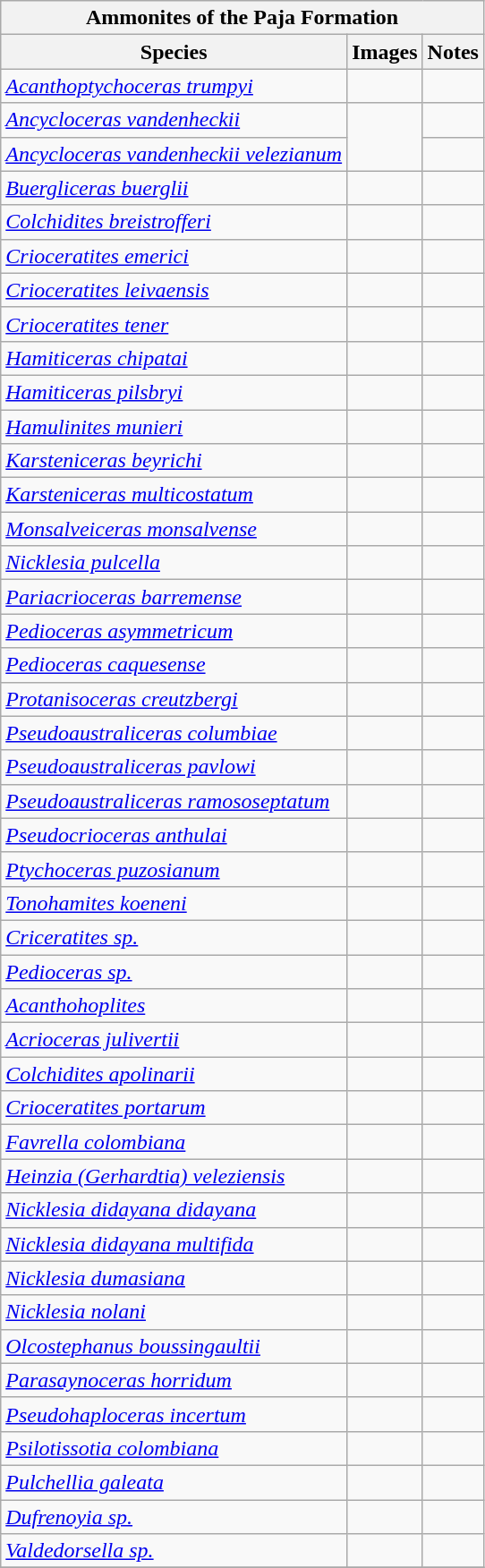<table class="wikitable">
<tr>
<th colspan=3 align=center><strong>Ammonites of the Paja Formation</strong></th>
</tr>
<tr>
<th>Species</th>
<th>Images</th>
<th>Notes</th>
</tr>
<tr>
<td><em><a href='#'>Acanthoptychoceras trumpyi</a></em></td>
<td></td>
<td align=center></td>
</tr>
<tr>
<td><em><a href='#'>Ancycloceras vandenheckii</a></em></td>
<td rowspan=2></td>
<td align=center></td>
</tr>
<tr>
<td><em><a href='#'>Ancycloceras vandenheckii velezianum</a></em></td>
<td align=center></td>
</tr>
<tr>
<td><em><a href='#'>Buergliceras buerglii</a></em></td>
<td></td>
<td align=center></td>
</tr>
<tr>
<td><em><a href='#'>Colchidites breistrofferi</a></em></td>
<td></td>
<td align=center></td>
</tr>
<tr>
<td><em><a href='#'>Crioceratites emerici</a></em></td>
<td></td>
<td align=center></td>
</tr>
<tr>
<td><em><a href='#'>Crioceratites leivaensis</a></em></td>
<td></td>
<td align=center></td>
</tr>
<tr>
<td><em><a href='#'>Crioceratites tener</a></em></td>
<td></td>
<td align=center></td>
</tr>
<tr>
<td><em><a href='#'>Hamiticeras chipatai</a></em></td>
<td></td>
<td align=center></td>
</tr>
<tr>
<td><em><a href='#'>Hamiticeras pilsbryi</a></em></td>
<td></td>
<td align=center></td>
</tr>
<tr>
<td><em><a href='#'>Hamulinites munieri</a></em></td>
<td></td>
<td align=center></td>
</tr>
<tr>
<td><em><a href='#'>Karsteniceras beyrichi</a></em></td>
<td></td>
<td align=center></td>
</tr>
<tr>
<td><em><a href='#'>Karsteniceras multicostatum</a></em></td>
<td></td>
<td align=center></td>
</tr>
<tr>
<td><em><a href='#'>Monsalveiceras monsalvense</a></em></td>
<td></td>
<td align=center></td>
</tr>
<tr>
<td><em><a href='#'>Nicklesia pulcella</a></em></td>
<td></td>
<td align=center></td>
</tr>
<tr>
<td><em><a href='#'>Pariacrioceras barremense</a></em></td>
<td></td>
<td align=center></td>
</tr>
<tr>
<td><em><a href='#'>Pedioceras asymmetricum</a></em></td>
<td></td>
<td align=center></td>
</tr>
<tr>
<td><em><a href='#'>Pedioceras caquesense</a></em></td>
<td></td>
<td align=center></td>
</tr>
<tr>
<td><em><a href='#'>Protanisoceras creutzbergi</a></em></td>
<td></td>
<td align=center></td>
</tr>
<tr>
<td><em><a href='#'>Pseudoaustraliceras columbiae</a></em></td>
<td></td>
<td align=center></td>
</tr>
<tr>
<td><em><a href='#'>Pseudoaustraliceras pavlowi</a></em></td>
<td></td>
<td align=center></td>
</tr>
<tr>
<td><em><a href='#'>Pseudoaustraliceras ramososeptatum</a></em></td>
<td></td>
<td align=center></td>
</tr>
<tr>
<td><em><a href='#'>Pseudocrioceras anthulai</a></em></td>
<td></td>
<td align=center></td>
</tr>
<tr>
<td><em><a href='#'>Ptychoceras puzosianum</a></em></td>
<td></td>
<td align=center></td>
</tr>
<tr>
<td><em><a href='#'>Tonohamites koeneni</a></em></td>
<td></td>
<td align=center></td>
</tr>
<tr>
<td><em><a href='#'>Criceratites sp.</a></em></td>
<td></td>
<td align=center></td>
</tr>
<tr>
<td><em><a href='#'>Pedioceras sp.</a></em></td>
<td></td>
<td align=center></td>
</tr>
<tr>
<td><em><a href='#'>Acanthohoplites</a></em></td>
<td></td>
<td align=center></td>
</tr>
<tr>
<td><em><a href='#'>Acrioceras julivertii</a></em></td>
<td></td>
<td align=center></td>
</tr>
<tr>
<td><em><a href='#'>Colchidites apolinarii</a></em></td>
<td></td>
<td align=center></td>
</tr>
<tr>
<td><em><a href='#'>Crioceratites portarum</a></em></td>
<td></td>
<td align=center></td>
</tr>
<tr>
<td><em><a href='#'>Favrella colombiana</a></em></td>
<td></td>
<td align=center></td>
</tr>
<tr>
<td><em><a href='#'>Heinzia (Gerhardtia) veleziensis</a></em></td>
<td></td>
<td align=center></td>
</tr>
<tr>
<td><em><a href='#'>Nicklesia didayana didayana</a></em></td>
<td></td>
<td align=center></td>
</tr>
<tr>
<td><em><a href='#'>Nicklesia didayana multifida</a></em></td>
<td></td>
<td align=center></td>
</tr>
<tr>
<td><em><a href='#'>Nicklesia dumasiana</a></em></td>
<td></td>
<td align=center></td>
</tr>
<tr>
<td><em><a href='#'>Nicklesia nolani</a></em></td>
<td></td>
<td align=center></td>
</tr>
<tr>
<td><em><a href='#'>Olcostephanus boussingaultii</a></em></td>
<td></td>
<td align=center></td>
</tr>
<tr>
<td><em><a href='#'>Parasaynoceras horridum</a></em></td>
<td></td>
<td align=center></td>
</tr>
<tr>
<td><em><a href='#'>Pseudohaploceras incertum</a></em></td>
<td></td>
<td align=center></td>
</tr>
<tr>
<td><em><a href='#'>Psilotissotia colombiana</a></em></td>
<td></td>
<td align=center></td>
</tr>
<tr>
<td><em><a href='#'>Pulchellia galeata</a></em></td>
<td></td>
<td align=center></td>
</tr>
<tr>
<td><em><a href='#'>Dufrenoyia sp.</a></em></td>
<td></td>
<td align=center></td>
</tr>
<tr>
<td><em><a href='#'>Valdedorsella sp.</a></em></td>
<td></td>
<td align=center></td>
</tr>
<tr>
</tr>
</table>
